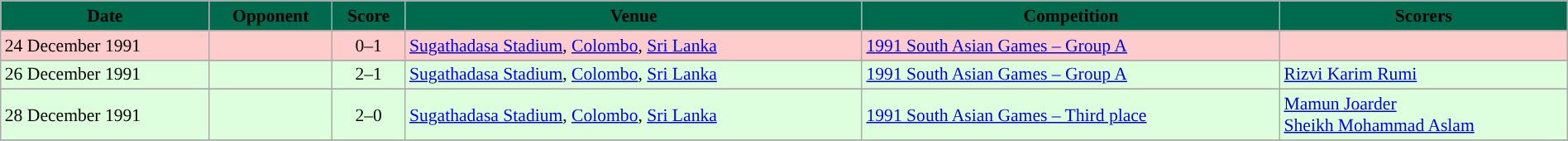<table class="wikitable" width=100% style="text-align:left;font-size:90%;">
<tr>
<th style="background:#006a4e;"><span>Date</span></th>
<th style="background:#006a4e;"><span>Opponent</span></th>
<th style="background:#006a4e;"><span>Score</span></th>
<th style="background:#006a4e;"><span>Venue</span></th>
<th style="background:#006a4e;"><span>Competition</span></th>
<th style="background:#006a4e;"><span>Scorers</span></th>
</tr>
<tr>
</tr>
<tr style="background:#fcc;">
<td>24 December 1991</td>
<td></td>
<td style="text-align: center">0–1</td>
<td> <a href='#'>Sugathadasa Stadium</a>, <a href='#'>Colombo</a>, <a href='#'>Sri Lanka</a></td>
<td><a href='#'>1991 South Asian Games – Group A</a></td>
<td></td>
</tr>
<tr>
</tr>
<tr style="background:#dfd;">
<td>26 December 1991</td>
<td></td>
<td style="text-align: center">2–1</td>
<td> <a href='#'>Sugathadasa Stadium</a>, <a href='#'>Colombo</a>, <a href='#'>Sri Lanka</a></td>
<td><a href='#'>1991 South Asian Games – Group A</a></td>
<td><a href='#'>Rizvi Karim Rumi</a> </td>
</tr>
<tr>
</tr>
<tr style="background:#dfd;">
<td>28 December 1991</td>
<td></td>
<td style="text-align: center">2–0</td>
<td> <a href='#'>Sugathadasa Stadium</a>, <a href='#'>Colombo</a>, <a href='#'>Sri Lanka</a></td>
<td><a href='#'>1991 South Asian Games – Third place</a></td>
<td><a href='#'>Mamun Joarder</a>  <br> <a href='#'>Sheikh Mohammad Aslam</a> </td>
</tr>
<tr>
</tr>
</table>
